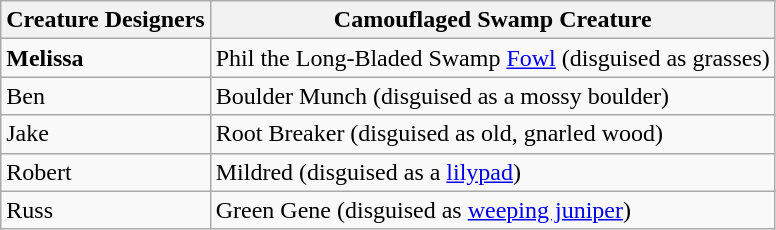<table class="wikitable">
<tr>
<th>Creature Designers</th>
<th>Camouflaged Swamp Creature</th>
</tr>
<tr>
<td><strong>Melissa</strong></td>
<td>Phil the Long-Bladed Swamp <a href='#'>Fowl</a> (disguised as grasses)</td>
</tr>
<tr>
<td>Ben</td>
<td>Boulder Munch (disguised as a mossy boulder)</td>
</tr>
<tr>
<td>Jake</td>
<td>Root Breaker (disguised as old, gnarled wood)</td>
</tr>
<tr>
<td>Robert</td>
<td>Mildred (disguised as a <a href='#'>lilypad</a>)</td>
</tr>
<tr>
<td>Russ</td>
<td>Green Gene (disguised as <a href='#'>weeping juniper</a>)</td>
</tr>
</table>
